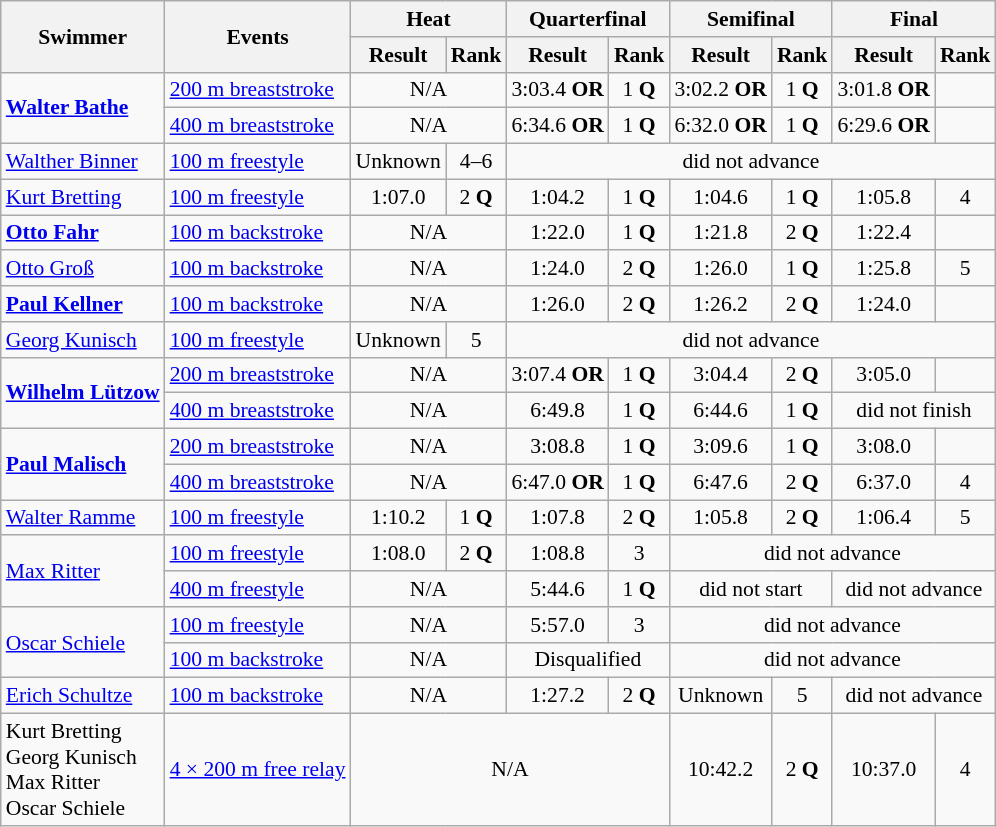<table class=wikitable style="font-size:90%">
<tr>
<th rowspan="2">Swimmer</th>
<th rowspan="2">Events</th>
<th colspan="2">Heat</th>
<th colspan=2>Quarterfinal</th>
<th colspan=2>Semifinal</th>
<th colspan="2">Final</th>
</tr>
<tr>
<th>Result</th>
<th>Rank</th>
<th>Result</th>
<th>Rank</th>
<th>Result</th>
<th>Rank</th>
<th>Result</th>
<th>Rank</th>
</tr>
<tr>
<td rowspan=2><strong><a href='#'>Walter Bathe</a></strong></td>
<td><a href='#'>200 m breaststroke</a></td>
<td align=center colspan=2>N/A</td>
<td align=center>3:03.4 <strong>OR</strong></td>
<td align=center>1 <strong>Q</strong></td>
<td align=center>3:02.2 <strong>OR</strong></td>
<td align=center>1 <strong>Q</strong></td>
<td align=center>3:01.8 <strong>OR</strong></td>
<td align=center></td>
</tr>
<tr>
<td><a href='#'>400 m breaststroke</a></td>
<td align=center colspan=2>N/A</td>
<td align=center>6:34.6 <strong>OR</strong></td>
<td align=center>1 <strong>Q</strong></td>
<td align=center>6:32.0 <strong>OR</strong></td>
<td align=center>1 <strong>Q</strong></td>
<td align=center>6:29.6 <strong>OR</strong></td>
<td align=center></td>
</tr>
<tr>
<td><a href='#'>Walther Binner</a></td>
<td><a href='#'>100 m freestyle</a></td>
<td align=center>Unknown</td>
<td align=center>4–6</td>
<td align=center colspan=6>did not advance</td>
</tr>
<tr>
<td><a href='#'>Kurt Bretting</a></td>
<td><a href='#'>100 m freestyle</a></td>
<td align=center>1:07.0</td>
<td align=center>2 <strong>Q</strong></td>
<td align=center>1:04.2</td>
<td align=center>1 <strong>Q</strong></td>
<td align=center>1:04.6</td>
<td align=center>1 <strong>Q</strong></td>
<td align=center>1:05.8</td>
<td align=center>4</td>
</tr>
<tr>
<td><strong><a href='#'>Otto Fahr</a></strong></td>
<td><a href='#'>100 m backstroke</a></td>
<td align=center colspan=2>N/A</td>
<td align=center>1:22.0</td>
<td align=center>1 <strong>Q</strong></td>
<td align=center>1:21.8</td>
<td align=center>2 <strong>Q</strong></td>
<td align=center>1:22.4</td>
<td align=center></td>
</tr>
<tr>
<td><a href='#'>Otto Groß</a></td>
<td><a href='#'>100 m backstroke</a></td>
<td align=center colspan=2>N/A</td>
<td align=center>1:24.0</td>
<td align=center>2 <strong>Q</strong></td>
<td align=center>1:26.0</td>
<td align=center>1 <strong>Q</strong></td>
<td align=center>1:25.8</td>
<td align=center>5</td>
</tr>
<tr>
<td><strong><a href='#'>Paul Kellner</a></strong></td>
<td><a href='#'>100 m backstroke</a></td>
<td align=center colspan=2>N/A</td>
<td align=center>1:26.0</td>
<td align=center>2 <strong>Q</strong></td>
<td align=center>1:26.2</td>
<td align=center>2 <strong>Q</strong></td>
<td align=center>1:24.0</td>
<td align=center></td>
</tr>
<tr>
<td><a href='#'>Georg Kunisch</a></td>
<td><a href='#'>100 m freestyle</a></td>
<td align=center>Unknown</td>
<td align=center>5</td>
<td align=center colspan=6>did not advance</td>
</tr>
<tr>
<td rowspan=2><strong><a href='#'>Wilhelm Lützow</a></strong></td>
<td><a href='#'>200 m breaststroke</a></td>
<td align=center colspan=2>N/A</td>
<td align=center>3:07.4 <strong>OR</strong></td>
<td align=center>1 <strong>Q</strong></td>
<td align=center>3:04.4</td>
<td align=center>2 <strong>Q</strong></td>
<td align=center>3:05.0</td>
<td align=center></td>
</tr>
<tr>
<td><a href='#'>400 m breaststroke</a></td>
<td align=center colspan=2>N/A</td>
<td align=center>6:49.8</td>
<td align=center>1 <strong>Q</strong></td>
<td align=center>6:44.6</td>
<td align=center>1 <strong>Q</strong></td>
<td align=center colspan=2>did not finish</td>
</tr>
<tr>
<td rowspan=2><strong><a href='#'>Paul Malisch</a></strong></td>
<td><a href='#'>200 m breaststroke</a></td>
<td align=center colspan=2>N/A</td>
<td align=center>3:08.8</td>
<td align=center>1 <strong>Q</strong></td>
<td align=center>3:09.6</td>
<td align=center>1 <strong>Q</strong></td>
<td align=center>3:08.0</td>
<td align=center></td>
</tr>
<tr>
<td><a href='#'>400 m breaststroke</a></td>
<td align=center colspan=2>N/A</td>
<td align=center>6:47.0 <strong>OR</strong></td>
<td align=center>1 <strong>Q</strong></td>
<td align=center>6:47.6</td>
<td align=center>2 <strong>Q</strong></td>
<td align=center>6:37.0</td>
<td align=center>4</td>
</tr>
<tr>
<td><a href='#'>Walter Ramme</a></td>
<td><a href='#'>100 m freestyle</a></td>
<td align=center>1:10.2</td>
<td align=center>1 <strong>Q</strong></td>
<td align=center>1:07.8</td>
<td align=center>2 <strong>Q</strong></td>
<td align=center>1:05.8</td>
<td align=center>2 <strong>Q</strong></td>
<td align=center>1:06.4</td>
<td align=center>5</td>
</tr>
<tr>
<td rowspan=2><a href='#'>Max Ritter</a></td>
<td><a href='#'>100 m freestyle</a></td>
<td align=center>1:08.0</td>
<td align=center>2 <strong>Q</strong></td>
<td align=center>1:08.8</td>
<td align=center>3</td>
<td align=center colspan=4>did not advance</td>
</tr>
<tr>
<td><a href='#'>400 m freestyle</a></td>
<td align=center colspan=2>N/A</td>
<td align=center>5:44.6</td>
<td align=center>1 <strong>Q</strong></td>
<td align=center colspan=2>did not start</td>
<td align=center colspan=2>did not advance</td>
</tr>
<tr>
<td rowspan=2><a href='#'>Oscar Schiele</a></td>
<td><a href='#'>100 m freestyle</a></td>
<td align=center colspan=2>N/A</td>
<td align=center>5:57.0</td>
<td align=center>3</td>
<td align=center colspan=4>did not advance</td>
</tr>
<tr>
<td><a href='#'>100 m backstroke</a></td>
<td align=center colspan=2>N/A</td>
<td align=center colspan=2>Disqualified</td>
<td align=center colspan=4>did not advance</td>
</tr>
<tr>
<td><a href='#'>Erich Schultze</a></td>
<td><a href='#'>100 m backstroke</a></td>
<td align=center colspan=2>N/A</td>
<td align=center>1:27.2</td>
<td align=center>2 <strong>Q</strong></td>
<td align=center>Unknown</td>
<td align=center>5</td>
<td align=center colspan=2>did not advance</td>
</tr>
<tr>
<td>Kurt Bretting <br> Georg Kunisch <br> Max Ritter <br> Oscar Schiele</td>
<td><a href='#'>4 × 200 m free relay</a></td>
<td align=center colspan=4>N/A</td>
<td align=center>10:42.2</td>
<td align=center>2 <strong>Q</strong></td>
<td align=center>10:37.0</td>
<td align=center>4</td>
</tr>
</table>
